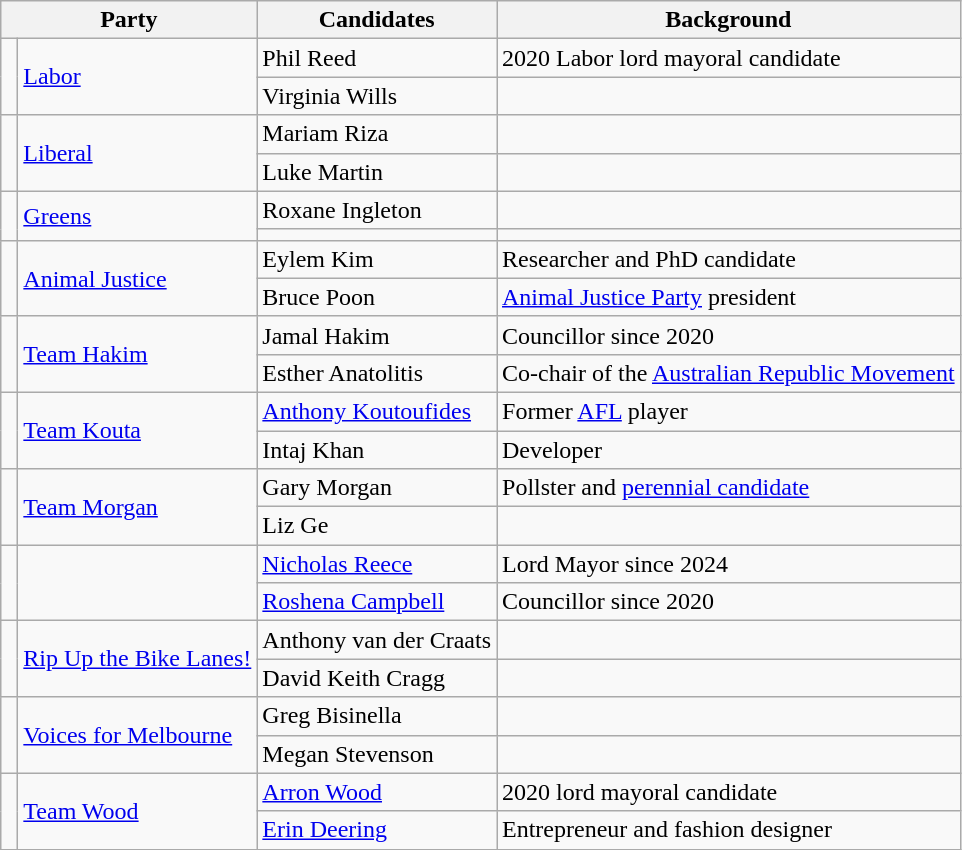<table class="wikitable">
<tr>
<th colspan="2">Party</th>
<th>Candidates</th>
<th>Background</th>
</tr>
<tr>
<td rowspan=2; width="3pt" > </td>
<td rowspan=2><a href='#'>Labor</a></td>
<td>Phil Reed</td>
<td>2020 Labor lord mayoral candidate</td>
</tr>
<tr>
<td>Virginia Wills</td>
<td></td>
</tr>
<tr>
<td rowspan=2; width="3pt" > </td>
<td rowspan=2><a href='#'>Liberal</a></td>
<td>Mariam Riza</td>
<td></td>
</tr>
<tr>
<td>Luke Martin</td>
<td></td>
</tr>
<tr>
<td rowspan=2; width="3pt" > </td>
<td rowspan=2><a href='#'>Greens</a></td>
<td>Roxane Ingleton</td>
<td></td>
</tr>
<tr>
<td></td>
<td></td>
</tr>
<tr>
<td rowspan=2; width="3pt" > </td>
<td rowspan=2><a href='#'>Animal Justice</a></td>
<td>Eylem Kim</td>
<td>Researcher and PhD candidate</td>
</tr>
<tr>
<td>Bruce Poon</td>
<td><a href='#'>Animal Justice Party</a> president</td>
</tr>
<tr>
<td rowspan=2; width="3pt" > </td>
<td rowspan=2><a href='#'>Team Hakim</a></td>
<td>Jamal Hakim</td>
<td>Councillor since 2020</td>
</tr>
<tr>
<td>Esther Anatolitis</td>
<td>Co-chair of the <a href='#'>Australian Republic Movement</a></td>
</tr>
<tr>
<td rowspan=2; width="3pt" > </td>
<td rowspan=2><a href='#'>Team Kouta</a></td>
<td><a href='#'>Anthony Koutoufides</a></td>
<td>Former  <a href='#'>AFL</a> player</td>
</tr>
<tr>
<td>Intaj Khan</td>
<td>Developer</td>
</tr>
<tr>
<td rowspan=2; width="3pt" > </td>
<td rowspan=2><a href='#'>Team Morgan</a></td>
<td>Gary Morgan</td>
<td>Pollster and <a href='#'>perennial candidate</a></td>
</tr>
<tr>
<td>Liz Ge</td>
<td></td>
</tr>
<tr>
<td rowspan=2; width="3pt" > </td>
<td rowspan=2></td>
<td><a href='#'>Nicholas Reece</a></td>
<td>Lord Mayor since 2024</td>
</tr>
<tr>
<td><a href='#'>Roshena Campbell</a></td>
<td>Councillor since 2020</td>
</tr>
<tr>
<td rowspan=2; width="3pt" > </td>
<td rowspan=2><a href='#'>Rip Up the Bike Lanes!</a></td>
<td>Anthony van der Craats</td>
<td></td>
</tr>
<tr>
<td>David Keith Cragg</td>
<td></td>
</tr>
<tr>
<td rowspan=2; width="3pt" > </td>
<td rowspan=2><a href='#'>Voices for Melbourne</a></td>
<td>Greg Bisinella</td>
<td></td>
</tr>
<tr>
<td>Megan Stevenson</td>
<td></td>
</tr>
<tr>
<td rowspan=2; width="3pt" > </td>
<td rowspan=2><a href='#'>Team Wood</a></td>
<td><a href='#'>Arron Wood</a></td>
<td>2020 lord mayoral candidate</td>
</tr>
<tr>
<td><a href='#'>Erin Deering</a></td>
<td>Entrepreneur and fashion designer</td>
</tr>
</table>
